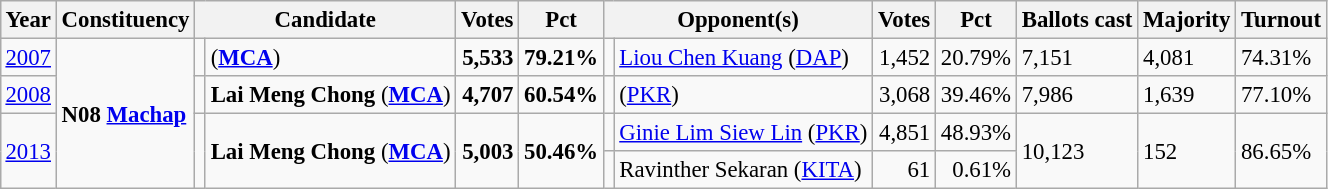<table class="wikitable" style="margin:0.5em ; font-size:95%">
<tr>
<th>Year</th>
<th>Constituency</th>
<th colspan=2>Candidate</th>
<th>Votes</th>
<th>Pct</th>
<th colspan=2>Opponent(s)</th>
<th>Votes</th>
<th>Pct</th>
<th>Ballots cast</th>
<th>Majority</th>
<th>Turnout</th>
</tr>
<tr>
<td><a href='#'>2007</a></td>
<td rowspan=4><strong>N08 <a href='#'>Machap</a></strong></td>
<td></td>
<td><strong></strong>  (<a href='#'><strong>MCA</strong></a>)</td>
<td align="right"><strong>5,533</strong></td>
<td><strong>79.21%</strong></td>
<td></td>
<td><a href='#'>Liou Chen Kuang</a> (<a href='#'>DAP</a>)</td>
<td align="right">1,452</td>
<td>20.79%</td>
<td>7,151</td>
<td>4,081</td>
<td>74.31%</td>
</tr>
<tr>
<td><a href='#'>2008</a></td>
<td></td>
<td><strong>Lai Meng Chong</strong> (<a href='#'><strong>MCA</strong></a>)</td>
<td align="right"><strong>4,707</strong></td>
<td><strong>60.54%</strong></td>
<td></td>
<td> (<a href='#'>PKR</a>)</td>
<td align="right">3,068</td>
<td>39.46%</td>
<td>7,986</td>
<td>1,639</td>
<td>77.10%</td>
</tr>
<tr>
<td rowspan=2><a href='#'>2013</a></td>
<td rowspan=2 ></td>
<td rowspan=2><strong>Lai Meng Chong</strong> (<a href='#'><strong>MCA</strong></a>)</td>
<td rowspan=2 align="right"><strong>5,003</strong></td>
<td rowspan=2><strong>50.46%</strong></td>
<td></td>
<td><a href='#'>Ginie Lim Siew Lin</a> (<a href='#'>PKR</a>)</td>
<td align="right">4,851</td>
<td>48.93%</td>
<td rowspan=2>10,123</td>
<td rowspan=2>152</td>
<td rowspan=2>86.65%</td>
</tr>
<tr>
<td></td>
<td>Ravinther Sekaran (<a href='#'>KITA</a>)</td>
<td align="right">61</td>
<td align=right>0.61%</td>
</tr>
</table>
